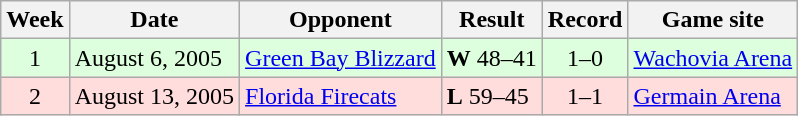<table class="wikitable" align="center">
<tr>
<th>Week</th>
<th>Date</th>
<th>Opponent</th>
<th>Result</th>
<th>Record</th>
<th>Game site</th>
</tr>
<tr style="background:#ddffdd;">
<td align="center">1</td>
<td>August 6, 2005</td>
<td><a href='#'>Green Bay Blizzard</a></td>
<td><strong>W</strong> 48–41</td>
<td align="center">1–0</td>
<td><a href='#'>Wachovia Arena</a></td>
</tr>
<tr style="background:#ffdddd;">
<td align="center">2</td>
<td>August 13, 2005</td>
<td><a href='#'>Florida Firecats</a></td>
<td><strong>L</strong> 59–45</td>
<td align="center">1–1</td>
<td><a href='#'>Germain Arena</a></td>
</tr>
</table>
